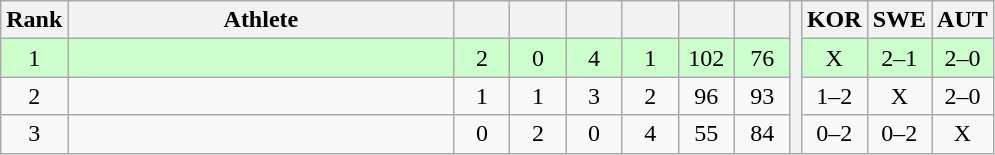<table class="wikitable" style="text-align:center">
<tr>
<th>Rank</th>
<th width=250>Athlete</th>
<th width=30></th>
<th width=30></th>
<th width=30></th>
<th width=30></th>
<th width=30></th>
<th width=30></th>
<th rowspan=4></th>
<th width=30>KOR</th>
<th width=30>SWE</th>
<th width=30>AUT</th>
</tr>
<tr style="background-color:#ccffcc;">
<td>1</td>
<td align=left></td>
<td>2</td>
<td>0</td>
<td>4</td>
<td>1</td>
<td>102</td>
<td>76</td>
<td>X</td>
<td>2–1</td>
<td>2–0</td>
</tr>
<tr>
<td>2</td>
<td align=left></td>
<td>1</td>
<td>1</td>
<td>3</td>
<td>2</td>
<td>96</td>
<td>93</td>
<td>1–2</td>
<td>X</td>
<td>2–0</td>
</tr>
<tr>
<td>3</td>
<td align=left></td>
<td>0</td>
<td>2</td>
<td>0</td>
<td>4</td>
<td>55</td>
<td>84</td>
<td>0–2</td>
<td>0–2</td>
<td>X</td>
</tr>
</table>
